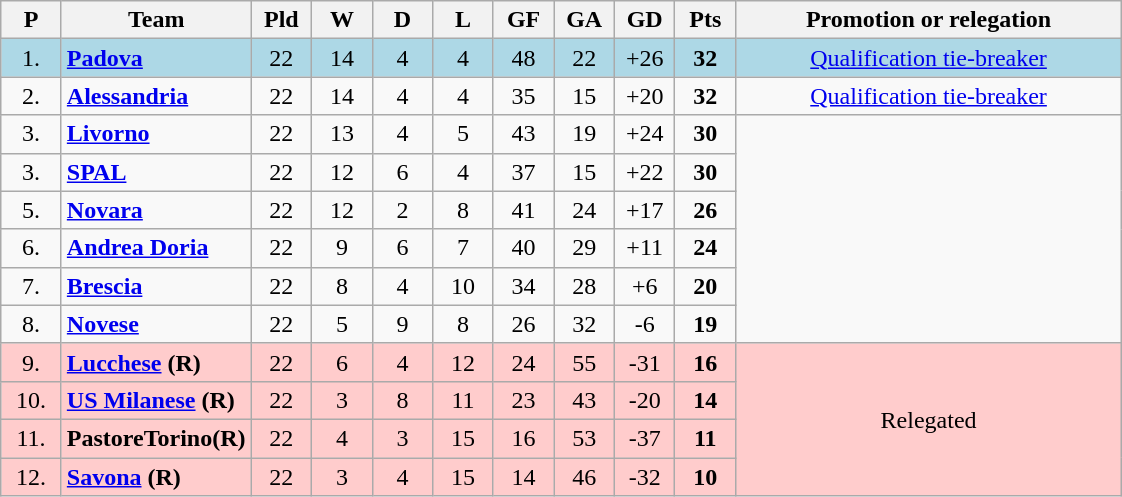<table class="wikitable sortable" style="text-align: center;">
<tr>
<th width=33>P<br></th>
<th>Team<br></th>
<th width=33>Pld<br></th>
<th width=33>W<br></th>
<th width=33>D<br></th>
<th width=33>L<br></th>
<th width=33>GF<br></th>
<th width=33>GA<br></th>
<th width=33>GD<br></th>
<th width=33>Pts<br></th>
<th class="unsortable" width=250>Promotion or relegation<br></th>
</tr>
<tr style="background: lightblue;">
<td>1.</td>
<td align="left"><strong><a href='#'>Padova</a></strong></td>
<td>22</td>
<td>14</td>
<td>4</td>
<td>4</td>
<td>48</td>
<td>22</td>
<td>+26</td>
<td><strong>32</strong></td>
<td rowspan="1"><a href='#'>Qualification tie-breaker</a></td>
</tr>
<tr>
<td>2.</td>
<td align="left"><strong><a href='#'>Alessandria</a></strong></td>
<td>22</td>
<td>14</td>
<td>4</td>
<td>4</td>
<td>35</td>
<td>15</td>
<td>+20</td>
<td><strong>32</strong></td>
<td rowspan="1"><a href='#'>Qualification tie-breaker</a></td>
</tr>
<tr>
<td>3.</td>
<td align="left"><strong><a href='#'>Livorno</a></strong></td>
<td>22</td>
<td>13</td>
<td>4</td>
<td>5</td>
<td>43</td>
<td>19</td>
<td>+24</td>
<td><strong>30</strong></td>
</tr>
<tr>
<td>3.</td>
<td align="left"><strong><a href='#'>SPAL</a></strong></td>
<td>22</td>
<td>12</td>
<td>6</td>
<td>4</td>
<td>37</td>
<td>15</td>
<td>+22</td>
<td><strong>30</strong></td>
</tr>
<tr>
<td>5.</td>
<td align="left"><strong><a href='#'>Novara</a></strong></td>
<td>22</td>
<td>12</td>
<td>2</td>
<td>8</td>
<td>41</td>
<td>24</td>
<td>+17</td>
<td><strong>26</strong></td>
</tr>
<tr>
<td>6.</td>
<td align="left"><strong><a href='#'>Andrea Doria</a></strong></td>
<td>22</td>
<td>9</td>
<td>6</td>
<td>7</td>
<td>40</td>
<td>29</td>
<td>+11</td>
<td><strong>24</strong></td>
</tr>
<tr>
<td>7.</td>
<td align="left"><strong><a href='#'>Brescia</a></strong></td>
<td>22</td>
<td>8</td>
<td>4</td>
<td>10</td>
<td>34</td>
<td>28</td>
<td>+6</td>
<td><strong>20</strong></td>
</tr>
<tr>
<td>8.</td>
<td align="left"><strong><a href='#'>Novese</a></strong></td>
<td>22</td>
<td>5</td>
<td>9</td>
<td>8</td>
<td>26</td>
<td>32</td>
<td>-6</td>
<td><strong>19</strong></td>
</tr>
<tr style="background:#FFCCCC">
<td>9.</td>
<td align="left"><strong><a href='#'>Lucchese</a> (R)</strong></td>
<td>22</td>
<td>6</td>
<td>4</td>
<td>12</td>
<td>24</td>
<td>55</td>
<td>-31</td>
<td><strong>16</strong></td>
<td rowspan="4">Relegated</td>
</tr>
<tr style="background:#FFCCCC">
<td>10.</td>
<td align="left"><strong><a href='#'>US Milanese</a> (R)</strong></td>
<td>22</td>
<td>3</td>
<td>8</td>
<td>11</td>
<td>23</td>
<td>43</td>
<td>-20</td>
<td><strong>14</strong></td>
</tr>
<tr style="background:#FFCCCC">
<td>11.</td>
<td align="left"><strong>PastoreTorino(R)</strong></td>
<td>22</td>
<td>4</td>
<td>3</td>
<td>15</td>
<td>16</td>
<td>53</td>
<td>-37</td>
<td><strong>11</strong></td>
</tr>
<tr style="background:#FFCCCC">
<td>12.</td>
<td align="left"><strong><a href='#'>Savona</a> (R)</strong></td>
<td>22</td>
<td>3</td>
<td>4</td>
<td>15</td>
<td>14</td>
<td>46</td>
<td>-32</td>
<td><strong>10</strong></td>
</tr>
</table>
